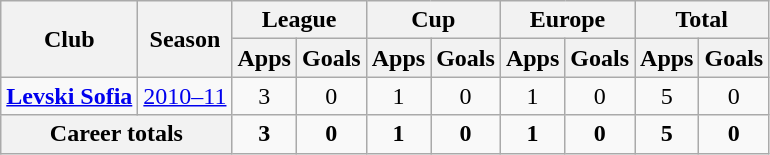<table class="wikitable" style="text-align: center;">
<tr>
<th rowspan="2">Club</th>
<th rowspan="2">Season</th>
<th colspan="2">League</th>
<th colspan="2">Cup</th>
<th colspan="2">Europe</th>
<th colspan="2">Total</th>
</tr>
<tr>
<th>Apps</th>
<th>Goals</th>
<th>Apps</th>
<th>Goals</th>
<th>Apps</th>
<th>Goals</th>
<th>Apps</th>
<th>Goals</th>
</tr>
<tr>
<td rowspan="1" valign="center"><strong><a href='#'>Levski Sofia</a></strong></td>
<td><a href='#'>2010–11</a></td>
<td>3</td>
<td>0</td>
<td>1</td>
<td>0</td>
<td>1</td>
<td>0</td>
<td>5</td>
<td>0</td>
</tr>
<tr>
<th colspan="2"><strong>Career totals</strong></th>
<td><strong>3</strong></td>
<td><strong>0</strong></td>
<td><strong>1</strong></td>
<td><strong>0</strong></td>
<td><strong>1</strong></td>
<td><strong>0</strong></td>
<td><strong>5</strong></td>
<td><strong>0</strong></td>
</tr>
</table>
